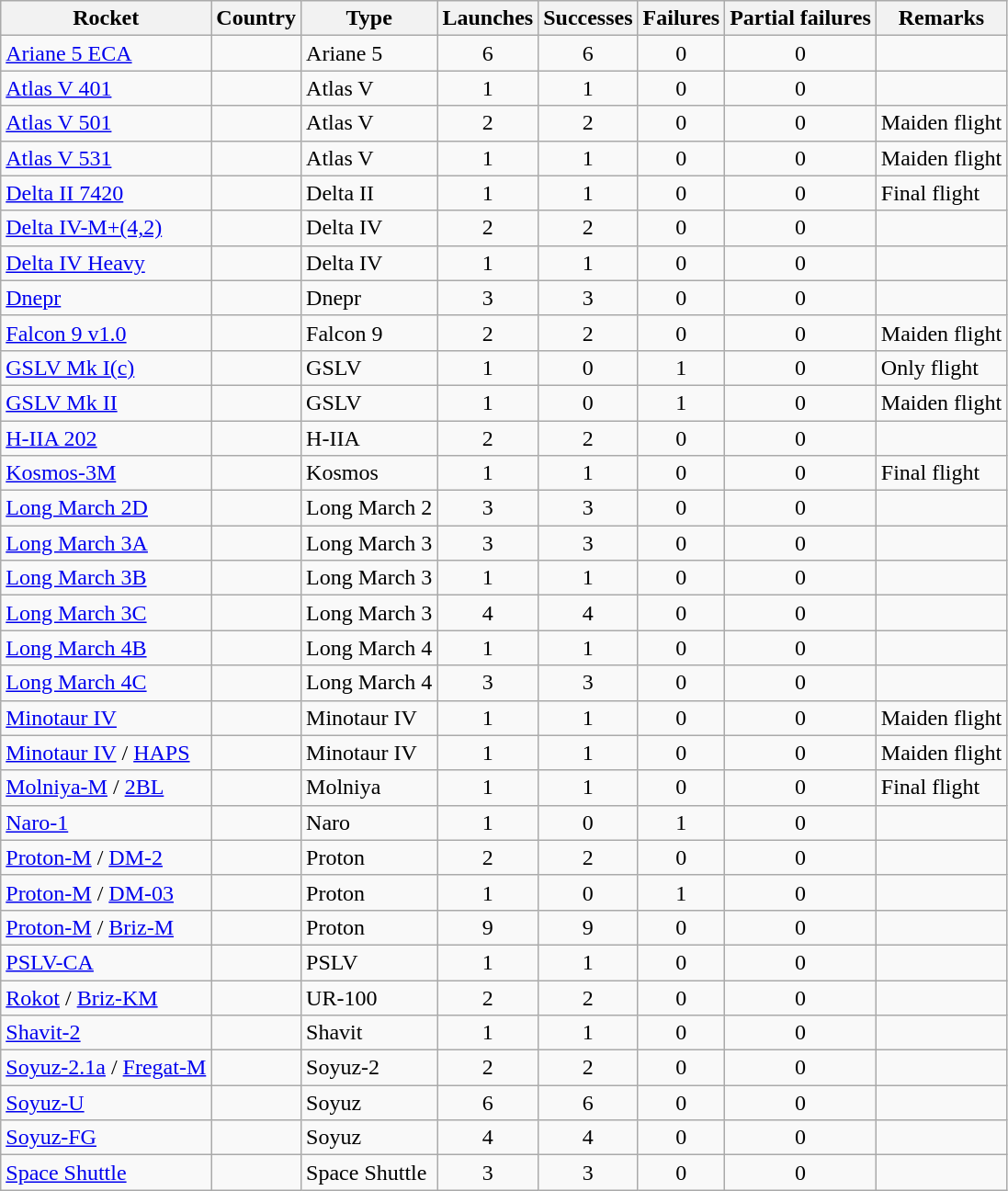<table class="wikitable sortable collapsible collapsed" style=text-align:center>
<tr>
<th>Rocket</th>
<th>Country</th>
<th>Type</th>
<th>Launches</th>
<th>Successes</th>
<th>Failures</th>
<th>Partial failures</th>
<th>Remarks</th>
</tr>
<tr>
<td align=left><a href='#'>Ariane 5 ECA</a></td>
<td align=left></td>
<td align=left>Ariane 5</td>
<td>6</td>
<td>6</td>
<td>0</td>
<td>0</td>
<td></td>
</tr>
<tr>
<td align=left><a href='#'>Atlas V 401</a></td>
<td align=left></td>
<td align=left>Atlas V</td>
<td>1</td>
<td>1</td>
<td>0</td>
<td>0</td>
<td></td>
</tr>
<tr>
<td align=left><a href='#'>Atlas V 501</a></td>
<td align=left></td>
<td align=left>Atlas V</td>
<td>2</td>
<td>2</td>
<td>0</td>
<td>0</td>
<td align=left>Maiden flight</td>
</tr>
<tr>
<td align=left><a href='#'>Atlas V 531</a></td>
<td align=left></td>
<td align=left>Atlas V</td>
<td>1</td>
<td>1</td>
<td>0</td>
<td>0</td>
<td align=left>Maiden flight</td>
</tr>
<tr>
<td align=left><a href='#'>Delta II 7420</a></td>
<td align=left></td>
<td align=left>Delta II</td>
<td>1</td>
<td>1</td>
<td>0</td>
<td>0</td>
<td align=left>Final flight</td>
</tr>
<tr>
<td align=left><a href='#'>Delta IV-M+(4,2)</a></td>
<td align=left></td>
<td align=left>Delta IV</td>
<td>2</td>
<td>2</td>
<td>0</td>
<td>0</td>
<td></td>
</tr>
<tr>
<td align=left><a href='#'>Delta IV Heavy</a></td>
<td align=left></td>
<td align=left>Delta IV</td>
<td>1</td>
<td>1</td>
<td>0</td>
<td>0</td>
<td></td>
</tr>
<tr>
<td align=left><a href='#'>Dnepr</a></td>
<td align=left></td>
<td align=left>Dnepr</td>
<td>3</td>
<td>3</td>
<td>0</td>
<td>0</td>
<td></td>
</tr>
<tr>
<td align=left><a href='#'>Falcon 9 v1.0</a></td>
<td align=left></td>
<td align=left>Falcon 9</td>
<td>2</td>
<td>2</td>
<td>0</td>
<td>0</td>
<td align=left>Maiden flight</td>
</tr>
<tr>
<td align=left><a href='#'>GSLV Mk I(c)</a></td>
<td align=left></td>
<td align=left>GSLV</td>
<td>1</td>
<td>0</td>
<td>1</td>
<td>0</td>
<td align=left>Only flight</td>
</tr>
<tr>
<td align=left><a href='#'>GSLV Mk II</a></td>
<td align=left></td>
<td align=left>GSLV</td>
<td>1</td>
<td>0</td>
<td>1</td>
<td>0</td>
<td align=left>Maiden flight</td>
</tr>
<tr>
<td align=left><a href='#'>H-IIA 202</a></td>
<td align=left></td>
<td align=left>H-IIA</td>
<td>2</td>
<td>2</td>
<td>0</td>
<td>0</td>
<td></td>
</tr>
<tr>
<td align=left><a href='#'>Kosmos-3M</a></td>
<td align=left></td>
<td align=left>Kosmos</td>
<td>1</td>
<td>1</td>
<td>0</td>
<td>0</td>
<td align=left>Final flight</td>
</tr>
<tr>
<td align=left><a href='#'>Long March 2D</a></td>
<td align=left></td>
<td align=left>Long March 2</td>
<td>3</td>
<td>3</td>
<td>0</td>
<td>0</td>
<td></td>
</tr>
<tr>
<td align=left><a href='#'>Long March 3A</a></td>
<td align=left></td>
<td align=left>Long March 3</td>
<td>3</td>
<td>3</td>
<td>0</td>
<td>0</td>
<td></td>
</tr>
<tr>
<td align=left><a href='#'>Long March 3B</a></td>
<td align=left></td>
<td align=left>Long March 3</td>
<td>1</td>
<td>1</td>
<td>0</td>
<td>0</td>
<td></td>
</tr>
<tr>
<td align=left><a href='#'>Long March 3C</a></td>
<td align=left></td>
<td align=left>Long March 3</td>
<td>4</td>
<td>4</td>
<td>0</td>
<td>0</td>
<td></td>
</tr>
<tr>
<td align=left><a href='#'>Long March 4B</a></td>
<td align=left></td>
<td align=left>Long March 4</td>
<td>1</td>
<td>1</td>
<td>0</td>
<td>0</td>
<td></td>
</tr>
<tr>
<td align=left><a href='#'>Long March 4C</a></td>
<td align=left></td>
<td align=left>Long March 4</td>
<td>3</td>
<td>3</td>
<td>0</td>
<td>0</td>
<td></td>
</tr>
<tr>
<td align=left><a href='#'>Minotaur IV</a></td>
<td align=left></td>
<td align=left>Minotaur IV</td>
<td>1</td>
<td>1</td>
<td>0</td>
<td>0</td>
<td align=left>Maiden flight</td>
</tr>
<tr>
<td align=left><a href='#'>Minotaur IV</a> / <a href='#'>HAPS</a></td>
<td align=left></td>
<td align=left>Minotaur IV</td>
<td>1</td>
<td>1</td>
<td>0</td>
<td>0</td>
<td align=left>Maiden flight</td>
</tr>
<tr>
<td align=left><a href='#'>Molniya-M</a> / <a href='#'>2BL</a></td>
<td align=left></td>
<td align=left>Molniya</td>
<td>1</td>
<td>1</td>
<td>0</td>
<td>0</td>
<td align=left>Final flight</td>
</tr>
<tr>
<td align=left><a href='#'>Naro-1</a></td>
<td align=left><br></td>
<td align=left>Naro</td>
<td>1</td>
<td>0</td>
<td>1</td>
<td>0</td>
<td></td>
</tr>
<tr>
<td align=left><a href='#'>Proton-M</a> / <a href='#'>DM-2</a></td>
<td align=left></td>
<td align=left>Proton</td>
<td>2</td>
<td>2</td>
<td>0</td>
<td>0</td>
<td></td>
</tr>
<tr>
<td align=left><a href='#'>Proton-M</a> / <a href='#'>DM-03</a></td>
<td align=left></td>
<td align=left>Proton</td>
<td>1</td>
<td>0</td>
<td>1</td>
<td>0</td>
<td></td>
</tr>
<tr>
<td align=left><a href='#'>Proton-M</a> / <a href='#'>Briz-M</a></td>
<td align=left></td>
<td align=left>Proton</td>
<td>9</td>
<td>9</td>
<td>0</td>
<td>0</td>
<td></td>
</tr>
<tr>
<td align=left><a href='#'>PSLV-CA</a></td>
<td align=left></td>
<td align=left>PSLV</td>
<td>1</td>
<td>1</td>
<td>0</td>
<td>0</td>
<td></td>
</tr>
<tr>
<td align=left><a href='#'>Rokot</a> / <a href='#'>Briz-KM</a></td>
<td align=left></td>
<td align=left>UR-100</td>
<td>2</td>
<td>2</td>
<td>0</td>
<td>0</td>
<td></td>
</tr>
<tr>
<td align=left><a href='#'>Shavit-2</a></td>
<td align=left></td>
<td align=left>Shavit</td>
<td>1</td>
<td>1</td>
<td>0</td>
<td>0</td>
<td></td>
</tr>
<tr>
<td align=left><a href='#'>Soyuz-2.1a</a> / <a href='#'>Fregat-M</a></td>
<td align=left></td>
<td align=left>Soyuz-2</td>
<td>2</td>
<td>2</td>
<td>0</td>
<td>0</td>
<td></td>
</tr>
<tr>
<td align=left><a href='#'>Soyuz-U</a></td>
<td align=left></td>
<td align=left>Soyuz</td>
<td>6</td>
<td>6</td>
<td>0</td>
<td>0</td>
<td></td>
</tr>
<tr>
<td align=left><a href='#'>Soyuz-FG</a></td>
<td align=left></td>
<td align=left>Soyuz</td>
<td>4</td>
<td>4</td>
<td>0</td>
<td>0</td>
<td></td>
</tr>
<tr>
<td align=left><a href='#'>Space Shuttle</a></td>
<td align=left></td>
<td align=left>Space Shuttle</td>
<td>3</td>
<td>3</td>
<td>0</td>
<td>0</td>
<td></td>
</tr>
</table>
